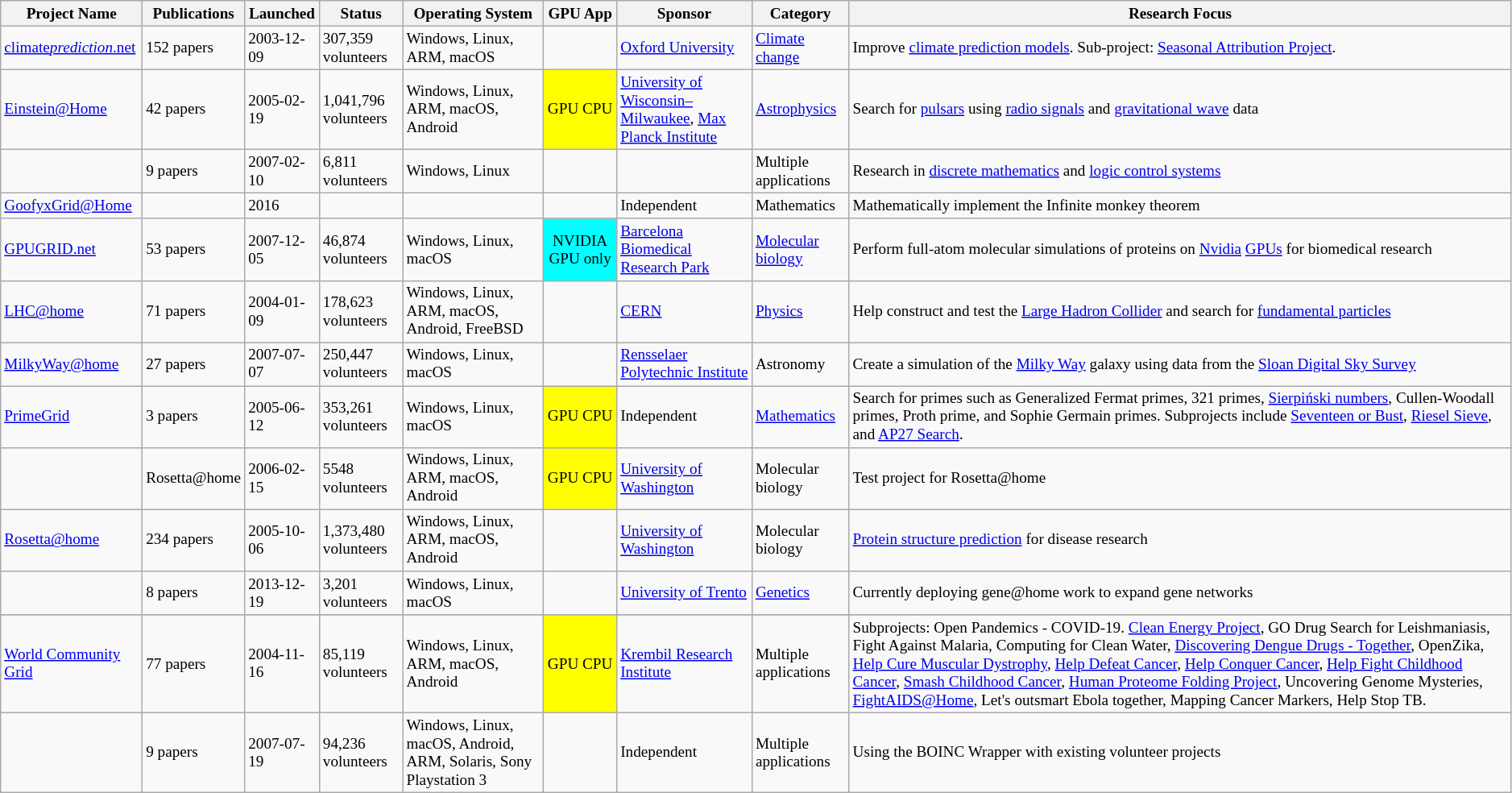<table class="wikitable sortable" style="font-size: 80%; width: auto;">
<tr>
<th>Project Name</th>
<th>Publications</th>
<th>Launched</th>
<th>Status</th>
<th>Operating System</th>
<th>GPU App</th>
<th>Sponsor</th>
<th>Category</th>
<th>Research Focus</th>
</tr>
<tr>
<td><a href='#'>climate<em>prediction</em>.net</a></td>
<td>152 papers</td>
<td>2003-12-09</td>
<td>307,359 volunteers</td>
<td>Windows, Linux, ARM, macOS</td>
<td></td>
<td><a href='#'>Oxford University</a></td>
<td><a href='#'>Climate change</a></td>
<td>Improve <a href='#'>climate prediction models</a>. Sub-project: <a href='#'>Seasonal Attribution Project</a>.</td>
</tr>
<tr>
<td><a href='#'>Einstein@Home</a></td>
<td>42 papers</td>
<td>2005-02-19</td>
<td>1,041,796 volunteers</td>
<td>Windows, Linux, ARM, macOS, Android</td>
<td style="vertical-align:center;text-align:center; background: yellow; color: black;">GPU CPU</td>
<td><a href='#'>University of Wisconsin–Milwaukee</a>, <a href='#'>Max Planck Institute</a></td>
<td><a href='#'>Astrophysics</a></td>
<td>Search for <a href='#'>pulsars</a> using <a href='#'>radio signals</a> and <a href='#'>gravitational wave</a> data</td>
</tr>
<tr>
<td></td>
<td>9 papers</td>
<td>2007-02-10</td>
<td>6,811 volunteers</td>
<td>Windows, Linux</td>
<td></td>
<td></td>
<td>Multiple applications</td>
<td>Research in <a href='#'>discrete mathematics</a> and <a href='#'>logic control systems</a></td>
</tr>
<tr>
<td><a href='#'>GoofyxGrid@Home</a></td>
<td></td>
<td>2016</td>
<td></td>
<td></td>
<td></td>
<td>Independent</td>
<td>Mathematics</td>
<td>Mathematically implement the Infinite monkey theorem</td>
</tr>
<tr>
<td><a href='#'>GPUGRID.net</a></td>
<td>53 papers</td>
<td>2007-12-05</td>
<td>46,874 volunteers</td>
<td>Windows, Linux, macOS</td>
<td style="vertical-align:center;text-align:center; background: cyan; color: black;">NVIDIA GPU only</td>
<td><a href='#'>Barcelona Biomedical Research Park</a></td>
<td><a href='#'>Molecular biology</a></td>
<td>Perform full-atom molecular simulations of proteins on <a href='#'>Nvidia</a> <a href='#'>GPUs</a> for biomedical research</td>
</tr>
<tr>
<td><a href='#'>LHC@home</a></td>
<td>71 papers</td>
<td>2004-01-09</td>
<td>178,623 volunteers</td>
<td>Windows, Linux, ARM, macOS, Android, FreeBSD</td>
<td></td>
<td><a href='#'>CERN</a></td>
<td><a href='#'>Physics</a></td>
<td>Help construct and test the <a href='#'>Large Hadron Collider</a> and search for <a href='#'>fundamental particles</a></td>
</tr>
<tr>
<td><a href='#'>MilkyWay@home</a></td>
<td>27 papers</td>
<td>2007-07-07</td>
<td>250,447 volunteers</td>
<td>Windows, Linux, macOS</td>
<td></td>
<td><a href='#'>Rensselaer Polytechnic Institute</a></td>
<td>Astronomy</td>
<td>Create a simulation of the <a href='#'>Milky Way</a> galaxy using data from the <a href='#'>Sloan Digital Sky Survey</a></td>
</tr>
<tr>
<td><a href='#'>PrimeGrid</a></td>
<td>3 papers</td>
<td>2005-06-12</td>
<td>353,261 volunteers</td>
<td>Windows, Linux, macOS</td>
<td style="vertical-align:center;text-align:center; background: yellow; color: black;">GPU CPU</td>
<td>Independent</td>
<td><a href='#'>Mathematics</a></td>
<td>Search for primes such as Generalized Fermat primes, 321 primes, <a href='#'>Sierpiński numbers</a>, Cullen-Woodall primes, Proth prime, and Sophie Germain primes. Subprojects include <a href='#'>Seventeen or Bust</a>, <a href='#'>Riesel Sieve</a>, and <a href='#'>AP27 Search</a>.</td>
</tr>
<tr>
<td></td>
<td>Rosetta@home</td>
<td>2006-02-15</td>
<td>5548 volunteers</td>
<td>Windows, Linux, ARM, macOS, Android</td>
<td style="vertical-align:center;text-align:center; background: yellow; color: black;">GPU CPU</td>
<td><a href='#'>University of Washington</a></td>
<td>Molecular biology</td>
<td>Test project for Rosetta@home</td>
</tr>
<tr>
<td><a href='#'>Rosetta@home</a></td>
<td>234 papers</td>
<td>2005-10-06</td>
<td>1,373,480 volunteers</td>
<td>Windows, Linux, ARM, macOS, Android</td>
<td></td>
<td><a href='#'>University of Washington</a></td>
<td>Molecular biology</td>
<td><a href='#'>Protein structure prediction</a> for disease research</td>
</tr>
<tr>
<td></td>
<td>8 papers</td>
<td>2013-12-19</td>
<td>3,201 volunteers</td>
<td>Windows, Linux, macOS</td>
<td></td>
<td><a href='#'>University of Trento</a></td>
<td><a href='#'>Genetics</a></td>
<td>Currently deploying gene@home work to expand gene networks</td>
</tr>
<tr>
</tr>
<tr>
<td><a href='#'>World Community Grid</a></td>
<td>77 papers</td>
<td>2004-11-16</td>
<td>85,119 volunteers</td>
<td>Windows, Linux, ARM, macOS, Android</td>
<td style="vertical-align:center;text-align:center; background: yellow; color: black;">GPU CPU</td>
<td><a href='#'>Krembil Research Institute</a></td>
<td>Multiple applications</td>
<td>Subprojects: Open Pandemics - COVID-19. <a href='#'>Clean Energy Project</a>, GO Drug Search for Leishmaniasis, Fight Against Malaria, Computing for Clean Water,  <a href='#'>Discovering Dengue Drugs - Together</a>, OpenZika, <a href='#'>Help Cure Muscular Dystrophy</a>, <a href='#'>Help Defeat Cancer</a>, <a href='#'>Help Conquer Cancer</a>, <a href='#'>Help Fight Childhood Cancer</a>, <a href='#'>Smash Childhood Cancer</a>, <a href='#'>Human Proteome Folding Project</a>, Uncovering Genome Mysteries, <a href='#'>FightAIDS@Home</a>, Let's outsmart Ebola together, Mapping Cancer Markers, Help Stop TB.</td>
</tr>
<tr>
<td></td>
<td>9 papers</td>
<td>2007-07-19</td>
<td>94,236 volunteers</td>
<td>Windows, Linux, macOS, Android, ARM, Solaris, Sony Playstation 3</td>
<td></td>
<td>Independent</td>
<td>Multiple applications</td>
<td>Using the BOINC Wrapper with existing volunteer projects</td>
</tr>
</table>
